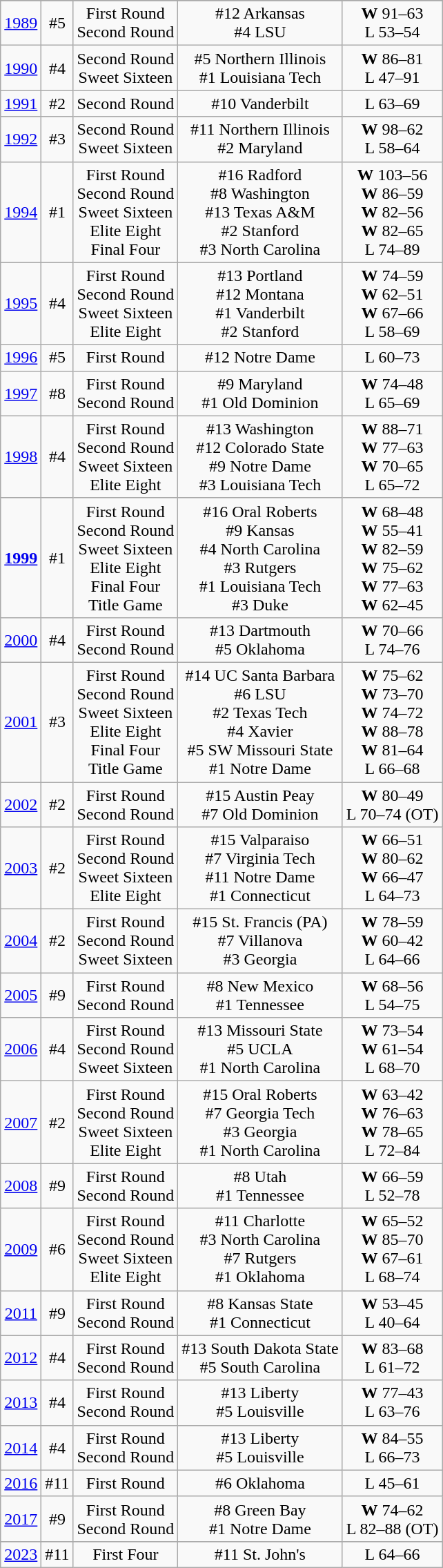<table class="wikitable" style="text-align:center">
<tr>
</tr>
<tr>
<td rowspan=1><a href='#'>1989</a></td>
<td>#5</td>
<td>First Round<br>Second Round</td>
<td>#12 Arkansas<br>#4 LSU</td>
<td><strong>W</strong> 91–63<br>L 53–54</td>
</tr>
<tr style="text-align:center;">
<td rowspan=1><a href='#'>1990</a></td>
<td>#4</td>
<td>Second Round<br>Sweet Sixteen</td>
<td>#5 Northern Illinois<br>#1 Louisiana Tech</td>
<td><strong>W</strong> 86–81<br>L 47–91</td>
</tr>
<tr style="text-align:center;">
<td rowspan=1><a href='#'>1991</a></td>
<td>#2</td>
<td>Second Round</td>
<td>#10 Vanderbilt</td>
<td>L 63–69</td>
</tr>
<tr style="text-align:center;">
<td rowspan=1><a href='#'>1992</a></td>
<td>#3</td>
<td>Second Round<br>Sweet Sixteen</td>
<td>#11 Northern Illinois<br>#2 Maryland</td>
<td><strong>W</strong> 98–62<br>L 58–64</td>
</tr>
<tr style="text-align:center;">
<td rowspan=1><a href='#'>1994</a></td>
<td>#1</td>
<td>First Round<br>Second Round<br>Sweet Sixteen<br>Elite Eight<br>Final Four</td>
<td>#16 Radford<br>#8 Washington<br>#13 Texas A&M<br>#2 Stanford<br>#3 North Carolina</td>
<td><strong>W</strong> 103–56<br><strong>W</strong> 86–59<br><strong>W</strong> 82–56<br><strong>W</strong> 82–65<br>L 74–89</td>
</tr>
<tr style="text-align:center;">
<td rowspan=1><a href='#'>1995</a></td>
<td>#4</td>
<td>First Round<br>Second Round<br>Sweet Sixteen<br>Elite Eight</td>
<td>#13 Portland<br>#12 Montana<br>#1 Vanderbilt<br>#2 Stanford</td>
<td><strong>W</strong> 74–59<br><strong>W</strong> 62–51<br><strong>W</strong> 67–66<br>L 58–69</td>
</tr>
<tr style="text-align:center;">
<td rowspan=1><a href='#'>1996</a></td>
<td>#5</td>
<td>First Round</td>
<td>#12 Notre Dame</td>
<td>L 60–73</td>
</tr>
<tr style="text-align:center;">
<td rowspan=1><a href='#'>1997</a></td>
<td>#8</td>
<td>First Round<br>Second Round</td>
<td>#9 Maryland<br>#1 Old Dominion</td>
<td><strong>W</strong> 74–48<br>L 65–69</td>
</tr>
<tr style="text-align:center;">
<td rowspan=1><a href='#'>1998</a></td>
<td>#4</td>
<td>First Round<br>Second Round<br>Sweet Sixteen<br>Elite Eight</td>
<td>#13 Washington<br>#12 Colorado State<br>#9 Notre Dame<br>#3 Louisiana Tech</td>
<td><strong>W</strong> 88–71<br><strong>W</strong> 77–63<br><strong>W</strong> 70–65<br>L 65–72</td>
</tr>
<tr style="text-align:center;">
<td rowspan=1><strong><a href='#'>1999</a></strong></td>
<td>#1</td>
<td>First Round<br>Second Round<br>Sweet Sixteen<br>Elite Eight<br>Final Four<br>Title Game</td>
<td>#16 Oral Roberts<br>#9 Kansas<br>#4 North Carolina<br>#3 Rutgers<br>#1 Louisiana Tech<br>#3 Duke</td>
<td><strong>W</strong> 68–48<br><strong>W</strong> 55–41<br><strong>W</strong> 82–59<br><strong>W</strong> 75–62<br><strong>W</strong> 77–63<br><strong>W</strong> 62–45</td>
</tr>
<tr style="text-align:center;">
<td rowspan=1><a href='#'>2000</a></td>
<td>#4</td>
<td>First Round<br>Second Round</td>
<td>#13 Dartmouth<br>#5 Oklahoma</td>
<td><strong>W</strong> 70–66<br>L 74–76</td>
</tr>
<tr style="text-align:center;">
<td rowspan=1><a href='#'>2001</a></td>
<td>#3</td>
<td>First Round<br>Second Round<br>Sweet Sixteen<br>Elite Eight<br>Final Four<br>Title Game</td>
<td>#14 UC Santa Barbara<br>#6 LSU<br>#2 Texas Tech<br>#4 Xavier<br>#5 SW Missouri State<br>#1 Notre Dame</td>
<td><strong>W</strong> 75–62<br><strong>W</strong> 73–70<br><strong>W</strong> 74–72<br><strong>W</strong> 88–78<br><strong>W</strong> 81–64<br>L 66–68</td>
</tr>
<tr style="text-align:center;">
<td rowspan=1><a href='#'>2002</a></td>
<td>#2</td>
<td>First Round<br>Second Round</td>
<td>#15 Austin Peay<br>#7 Old Dominion</td>
<td><strong>W</strong> 80–49<br>L 70–74 (OT)</td>
</tr>
<tr style="text-align:center;">
<td rowspan=1><a href='#'>2003</a></td>
<td>#2</td>
<td>First Round<br>Second Round<br>Sweet Sixteen<br>Elite Eight</td>
<td>#15 Valparaiso<br>#7 Virginia Tech<br>#11 Notre Dame<br>#1 Connecticut</td>
<td><strong>W</strong> 66–51<br><strong>W</strong> 80–62<br><strong>W</strong> 66–47<br>L 64–73</td>
</tr>
<tr style="text-align:center;">
<td rowspan=1><a href='#'>2004</a></td>
<td>#2</td>
<td>First Round<br>Second Round<br>Sweet Sixteen</td>
<td>#15 St. Francis (PA)<br>#7 Villanova<br>#3 Georgia</td>
<td><strong>W</strong> 78–59<br><strong>W</strong> 60–42<br>L 64–66</td>
</tr>
<tr style="text-align:center;">
<td rowspan=1><a href='#'>2005</a></td>
<td>#9</td>
<td>First Round<br>Second Round</td>
<td>#8 New Mexico<br>#1 Tennessee</td>
<td><strong>W</strong> 68–56<br>L 54–75</td>
</tr>
<tr style="text-align:center;">
<td rowspan=1><a href='#'>2006</a></td>
<td>#4</td>
<td>First Round<br>Second Round<br>Sweet Sixteen</td>
<td>#13 Missouri State<br>#5 UCLA<br>#1 North Carolina</td>
<td><strong>W</strong> 73–54<br><strong>W</strong> 61–54<br>L 68–70</td>
</tr>
<tr style="text-align:center;">
<td rowspan=1><a href='#'>2007</a></td>
<td>#2</td>
<td>First Round<br>Second Round<br>Sweet Sixteen<br>Elite Eight</td>
<td>#15 Oral Roberts<br>#7 Georgia Tech<br>#3 Georgia<br>#1 North Carolina</td>
<td><strong>W</strong> 63–42<br><strong>W</strong> 76–63<br><strong>W</strong> 78–65<br>L 72–84</td>
</tr>
<tr style="text-align:center;">
<td rowspan=1><a href='#'>2008</a></td>
<td>#9</td>
<td>First Round<br>Second Round</td>
<td>#8 Utah<br>#1 Tennessee</td>
<td><strong>W</strong> 66–59<br>L 52–78</td>
</tr>
<tr style="text-align:center;">
<td rowspan=1><a href='#'>2009</a></td>
<td>#6</td>
<td>First Round<br>Second Round<br>Sweet Sixteen<br>Elite Eight</td>
<td>#11 Charlotte<br>#3 North Carolina<br>#7 Rutgers<br>#1 Oklahoma</td>
<td><strong>W</strong> 65–52<br><strong>W</strong> 85–70<br><strong>W</strong> 67–61<br>L 68–74</td>
</tr>
<tr style="text-align:center;">
<td rowspan=1><a href='#'>2011</a></td>
<td>#9</td>
<td>First Round<br>Second Round</td>
<td>#8 Kansas State<br>#1 Connecticut</td>
<td><strong>W</strong> 53–45<br>L 40–64</td>
</tr>
<tr style="text-align:center;">
<td rowspan=1><a href='#'>2012</a></td>
<td>#4</td>
<td>First Round<br>Second Round</td>
<td>#13 South Dakota State<br>#5 South Carolina</td>
<td><strong>W</strong> 83–68<br>L 61–72</td>
</tr>
<tr style="text-align:center;">
<td rowspan=1><a href='#'>2013</a></td>
<td>#4</td>
<td>First Round<br>Second Round</td>
<td>#13 Liberty<br>#5 Louisville</td>
<td><strong>W</strong> 77–43<br>L 63–76</td>
</tr>
<tr style="text-align:center;">
<td rowspan=1><a href='#'>2014</a></td>
<td>#4</td>
<td>First Round<br>Second Round</td>
<td>#13 Liberty<br>#5 Louisville</td>
<td><strong>W</strong> 84–55<br>L 66–73</td>
</tr>
<tr style="text-align:center;">
<td rowspan=1><a href='#'>2016</a></td>
<td>#11</td>
<td>First Round</td>
<td>#6 Oklahoma</td>
<td>L 45–61</td>
</tr>
<tr style="text-align:center;">
<td rowspan=1><a href='#'>2017</a></td>
<td>#9</td>
<td>First Round<br>Second Round</td>
<td>#8 Green Bay<br>#1 Notre Dame</td>
<td><strong>W</strong> 74–62<br>L 82–88 (OT)</td>
</tr>
<tr style="text-align:center;">
</tr>
<tr style="text-align:center;">
<td rowspan=1><a href='#'>2023</a></td>
<td>#11</td>
<td>First Four</td>
<td>#11 St. John's</td>
<td>L 64–66</td>
</tr>
</table>
